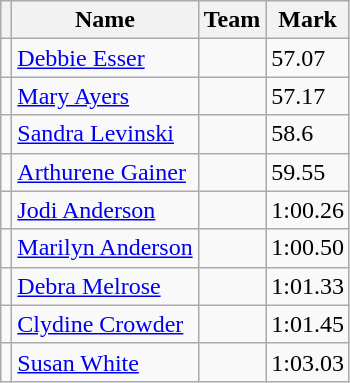<table class=wikitable>
<tr>
<th></th>
<th>Name</th>
<th>Team</th>
<th>Mark</th>
</tr>
<tr>
<td></td>
<td><a href='#'>Debbie Esser</a></td>
<td></td>
<td>57.07 </td>
</tr>
<tr>
<td></td>
<td><a href='#'>Mary Ayers</a></td>
<td></td>
<td>57.17</td>
</tr>
<tr>
<td></td>
<td><a href='#'>Sandra Levinski</a></td>
<td></td>
<td>58.6</td>
</tr>
<tr>
<td></td>
<td><a href='#'>Arthurene Gainer</a></td>
<td></td>
<td>59.55</td>
</tr>
<tr>
<td></td>
<td><a href='#'>Jodi Anderson</a></td>
<td></td>
<td>1:00.26</td>
</tr>
<tr>
<td></td>
<td><a href='#'>Marilyn Anderson</a></td>
<td></td>
<td>1:00.50</td>
</tr>
<tr>
<td></td>
<td><a href='#'>Debra Melrose</a></td>
<td></td>
<td>1:01.33</td>
</tr>
<tr>
<td></td>
<td><a href='#'>Clydine Crowder</a></td>
<td></td>
<td>1:01.45</td>
</tr>
<tr>
<td></td>
<td><a href='#'>Susan White</a></td>
<td></td>
<td>1:03.03</td>
</tr>
</table>
